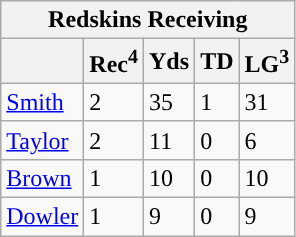<table class="wikitable">
<tr>
<th colspan="5">Redskins Receiving</th>
</tr>
<tr>
<th></th>
<th>Rec<sup>4</sup></th>
<th>Yds</th>
<th>TD</th>
<th>LG<sup>3</sup></th>
</tr>
<tr>
<td><a href='#'>Smith</a></td>
<td>2</td>
<td>35</td>
<td>1</td>
<td>31</td>
</tr>
<tr>
<td><a href='#'>Taylor</a></td>
<td>2</td>
<td>11</td>
<td>0</td>
<td>6</td>
</tr>
<tr>
<td><a href='#'>Brown</a></td>
<td>1</td>
<td>10</td>
<td>0</td>
<td>10</td>
</tr>
<tr>
<td><a href='#'>Dowler</a></td>
<td>1</td>
<td>9</td>
<td>0</td>
<td>9</td>
</tr>
</table>
